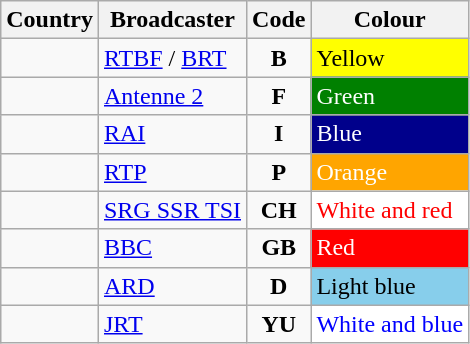<table class="wikitable sortable">
<tr>
<th>Country</th>
<th>Broadcaster</th>
<th>Code</th>
<th>Colour</th>
</tr>
<tr>
<td></td>
<td><a href='#'>RTBF</a> / <a href='#'>BRT</a></td>
<td align="center"><strong>B</strong></td>
<td style="background:yellow">Yellow</td>
</tr>
<tr>
<td></td>
<td><a href='#'>Antenne 2</a></td>
<td align="center"><strong>F</strong></td>
<td style="background:green; color: white">Green</td>
</tr>
<tr>
<td></td>
<td><a href='#'>RAI</a></td>
<td align="center"><strong>I</strong></td>
<td style="background:darkblue; color: white">Blue</td>
</tr>
<tr>
<td></td>
<td><a href='#'>RTP</a></td>
<td align="center"><strong>P</strong></td>
<td style="background:orange; color: white">Orange</td>
</tr>
<tr>
<td></td>
<td><a href='#'>SRG SSR TSI</a></td>
<td align="center"><strong>CH</strong></td>
<td style="background:white; color: red">White and red</td>
</tr>
<tr>
<td></td>
<td><a href='#'>BBC</a></td>
<td align="center"><strong>GB</strong></td>
<td style="background:red; color: white">Red</td>
</tr>
<tr>
<td></td>
<td><a href='#'>ARD</a></td>
<td align="center"><strong>D</strong></td>
<td style="background:skyblue">Light blue</td>
</tr>
<tr>
<td></td>
<td><a href='#'>JRT</a></td>
<td align="center"><strong>YU</strong></td>
<td style="background:white; color:blue">White and blue</td>
</tr>
</table>
